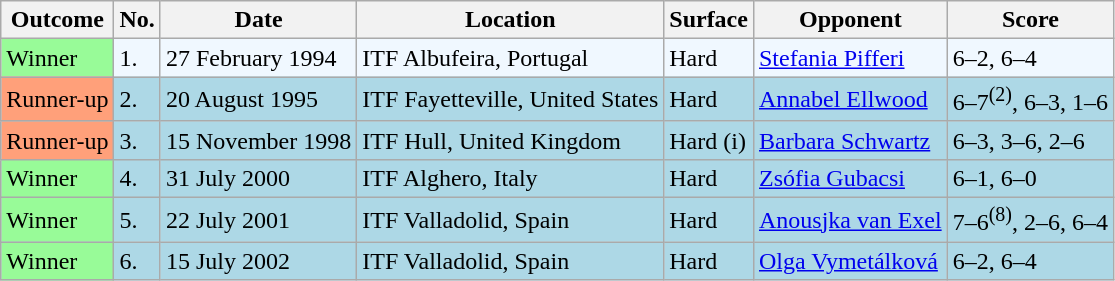<table class="sortable wikitable">
<tr>
<th>Outcome</th>
<th>No.</th>
<th>Date</th>
<th>Location</th>
<th>Surface</th>
<th>Opponent</th>
<th>Score</th>
</tr>
<tr bgcolor="#f0f8ff">
<td bgcolor="98FB98">Winner</td>
<td>1.</td>
<td>27 February 1994</td>
<td>ITF Albufeira, Portugal</td>
<td>Hard</td>
<td> <a href='#'>Stefania Pifferi</a></td>
<td>6–2, 6–4</td>
</tr>
<tr bgcolor="lightblue">
<td bgcolor="FFA07A">Runner-up</td>
<td>2.</td>
<td>20 August 1995</td>
<td>ITF Fayetteville, United States</td>
<td>Hard</td>
<td> <a href='#'>Annabel Ellwood</a></td>
<td>6–7<sup>(2)</sup>, 6–3, 1–6</td>
</tr>
<tr style="background:lightblue;">
<td bgcolor="FFA07A">Runner-up</td>
<td>3.</td>
<td>15 November 1998</td>
<td>ITF Hull, United Kingdom</td>
<td>Hard (i)</td>
<td> <a href='#'>Barbara Schwartz</a></td>
<td>6–3, 3–6, 2–6</td>
</tr>
<tr style="background:lightblue;">
<td bgcolor="98FB98">Winner</td>
<td>4.</td>
<td>31 July 2000</td>
<td>ITF Alghero, Italy</td>
<td>Hard</td>
<td> <a href='#'>Zsófia Gubacsi</a></td>
<td>6–1, 6–0</td>
</tr>
<tr style="background:lightblue;">
<td bgcolor="98FB98">Winner</td>
<td>5.</td>
<td>22 July 2001</td>
<td>ITF Valladolid, Spain</td>
<td>Hard</td>
<td> <a href='#'>Anousjka van Exel</a></td>
<td>7–6<sup>(8)</sup>, 2–6, 6–4</td>
</tr>
<tr style="background:lightblue;">
<td bgcolor="98FB98">Winner</td>
<td>6.</td>
<td>15 July 2002</td>
<td>ITF Valladolid, Spain</td>
<td>Hard</td>
<td> <a href='#'>Olga Vymetálková</a></td>
<td>6–2, 6–4</td>
</tr>
</table>
